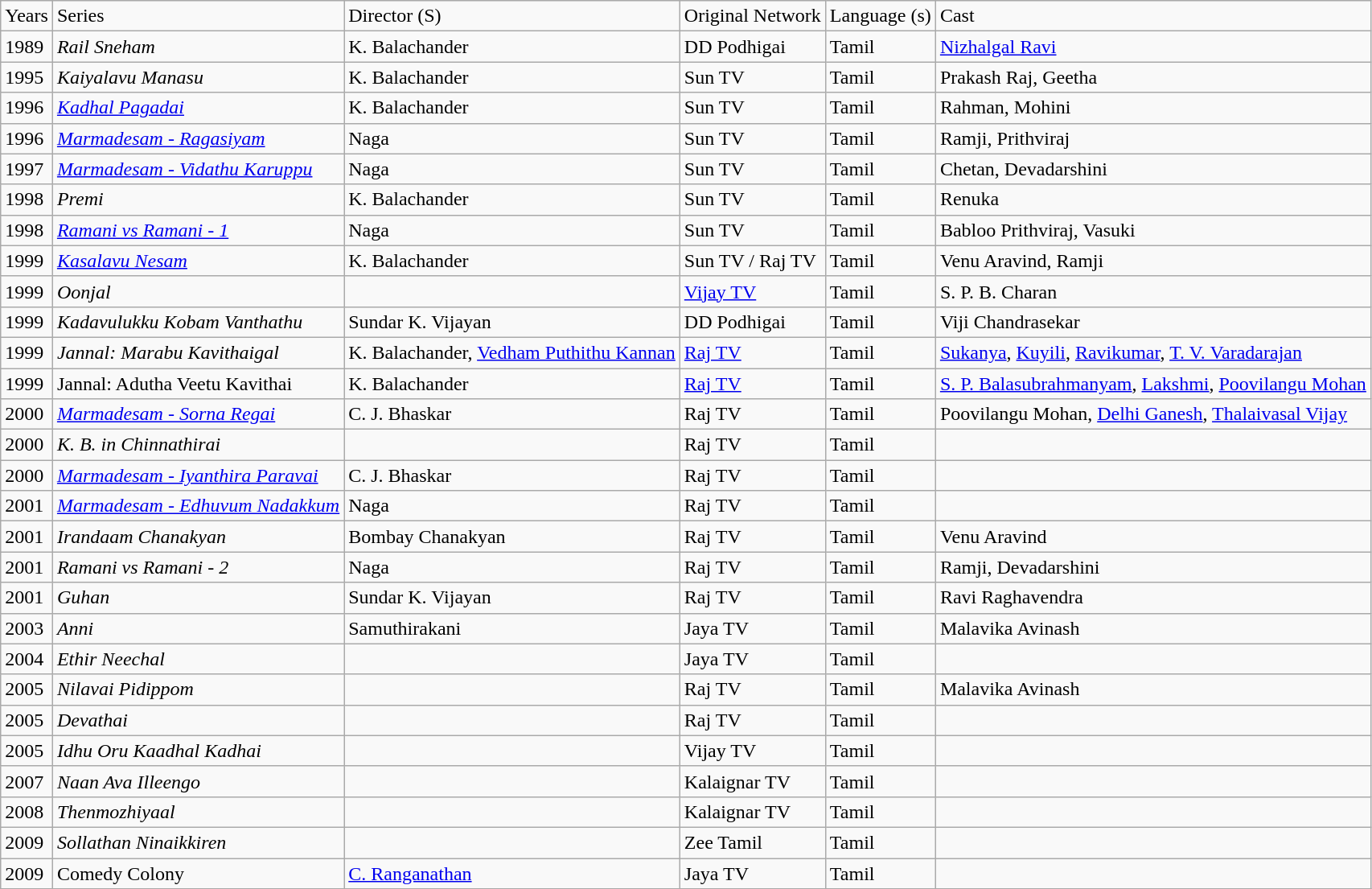<table class="wikitable">
<tr>
<td>Years</td>
<td>Series</td>
<td>Director (S)</td>
<td>Original Network</td>
<td>Language (s)</td>
<td>Cast</td>
</tr>
<tr>
<td>1989</td>
<td><em>Rail Sneham</em></td>
<td>K. Balachander</td>
<td>DD Podhigai</td>
<td>Tamil</td>
<td><a href='#'>Nizhalgal Ravi</a></td>
</tr>
<tr>
<td>1995</td>
<td><em>Kaiyalavu Manasu</em></td>
<td>K. Balachander</td>
<td>Sun TV</td>
<td>Tamil</td>
<td>Prakash Raj, Geetha</td>
</tr>
<tr>
<td>1996</td>
<td><em><a href='#'>Kadhal Pagadai</a></em></td>
<td>K. Balachander</td>
<td>Sun TV</td>
<td>Tamil</td>
<td>Rahman, Mohini</td>
</tr>
<tr>
<td>1996</td>
<td><em><a href='#'>Marmadesam - Ragasiyam</a></em></td>
<td>Naga</td>
<td>Sun TV</td>
<td>Tamil</td>
<td>Ramji, Prithviraj</td>
</tr>
<tr>
<td>1997</td>
<td><em><a href='#'>Marmadesam - Vidathu Karuppu</a></em></td>
<td>Naga</td>
<td>Sun TV</td>
<td>Tamil</td>
<td>Chetan, Devadarshini</td>
</tr>
<tr>
<td>1998</td>
<td><em>Premi</em></td>
<td>K. Balachander</td>
<td>Sun TV</td>
<td>Tamil</td>
<td>Renuka</td>
</tr>
<tr>
<td>1998</td>
<td><em><a href='#'>Ramani vs Ramani - 1</a></em></td>
<td>Naga</td>
<td>Sun TV</td>
<td>Tamil</td>
<td>Babloo Prithviraj, Vasuki</td>
</tr>
<tr>
<td>1999</td>
<td><em><a href='#'>Kasalavu Nesam</a></em></td>
<td>K. Balachander</td>
<td>Sun TV / Raj TV</td>
<td>Tamil</td>
<td>Venu Aravind, Ramji</td>
</tr>
<tr>
<td>1999</td>
<td><em>Oonjal</em></td>
<td></td>
<td><a href='#'>Vijay TV</a></td>
<td>Tamil</td>
<td>S. P. B. Charan</td>
</tr>
<tr>
<td>1999</td>
<td><em>Kadavulukku Kobam Vanthathu</em></td>
<td>Sundar K. Vijayan</td>
<td>DD Podhigai</td>
<td>Tamil</td>
<td>Viji Chandrasekar</td>
</tr>
<tr>
<td>1999</td>
<td><em>Jannal: Marabu Kavithaigal</em></td>
<td>K. Balachander, <a href='#'>Vedham Puthithu Kannan</a></td>
<td><a href='#'>Raj TV</a></td>
<td>Tamil</td>
<td><a href='#'>Sukanya</a>, <a href='#'>Kuyili</a>, <a href='#'>Ravikumar</a>, <a href='#'>T. V. Varadarajan</a></td>
</tr>
<tr>
<td>1999</td>
<td>Jannal: Adutha Veetu Kavithai</td>
<td>K. Balachander</td>
<td><a href='#'>Raj TV</a></td>
<td>Tamil</td>
<td><a href='#'>S. P. Balasubrahmanyam</a>, <a href='#'>Lakshmi</a>, <a href='#'>Poovilangu Mohan</a></td>
</tr>
<tr>
<td>2000</td>
<td><em><a href='#'>Marmadesam - Sorna Regai</a></em></td>
<td>C. J. Bhaskar</td>
<td>Raj TV</td>
<td>Tamil</td>
<td>Poovilangu Mohan, <a href='#'>Delhi Ganesh</a>, <a href='#'>Thalaivasal Vijay</a></td>
</tr>
<tr>
<td>2000</td>
<td><em>K. B. in Chinnathirai</em></td>
<td></td>
<td>Raj TV</td>
<td>Tamil</td>
<td></td>
</tr>
<tr>
<td>2000</td>
<td><em><a href='#'>Marmadesam - Iyanthira Paravai</a></em></td>
<td>C. J. Bhaskar</td>
<td>Raj TV</td>
<td>Tamil</td>
<td></td>
</tr>
<tr>
<td>2001</td>
<td><em><a href='#'>Marmadesam - Edhuvum Nadakkum</a></em></td>
<td>Naga</td>
<td>Raj TV</td>
<td>Tamil</td>
<td></td>
</tr>
<tr>
<td>2001</td>
<td><em>Irandaam Chanakyan</em></td>
<td>Bombay Chanakyan</td>
<td>Raj TV</td>
<td>Tamil</td>
<td>Venu Aravind</td>
</tr>
<tr>
<td>2001</td>
<td><em>Ramani vs Ramani - 2</em></td>
<td>Naga</td>
<td>Raj TV</td>
<td>Tamil</td>
<td>Ramji, Devadarshini</td>
</tr>
<tr>
<td>2001</td>
<td><em>Guhan</em></td>
<td>Sundar K. Vijayan</td>
<td>Raj TV</td>
<td>Tamil</td>
<td>Ravi Raghavendra</td>
</tr>
<tr>
<td>2003</td>
<td><em>Anni</em></td>
<td>Samuthirakani</td>
<td>Jaya TV</td>
<td>Tamil</td>
<td>Malavika Avinash</td>
</tr>
<tr>
<td>2004</td>
<td><em>Ethir Neechal</em></td>
<td></td>
<td>Jaya TV</td>
<td>Tamil</td>
<td></td>
</tr>
<tr>
<td>2005</td>
<td><em>Nilavai Pidippom</em></td>
<td></td>
<td>Raj TV</td>
<td>Tamil</td>
<td>Malavika Avinash</td>
</tr>
<tr>
<td>2005</td>
<td><em>Devathai</em></td>
<td></td>
<td>Raj TV</td>
<td>Tamil</td>
<td></td>
</tr>
<tr>
<td>2005</td>
<td><em>Idhu Oru Kaadhal Kadhai</em></td>
<td></td>
<td>Vijay TV</td>
<td>Tamil</td>
<td></td>
</tr>
<tr>
<td>2007</td>
<td><em>Naan Ava Illeengo</em></td>
<td></td>
<td>Kalaignar TV</td>
<td>Tamil</td>
<td></td>
</tr>
<tr>
<td>2008</td>
<td><em>Thenmozhiyaal</em></td>
<td></td>
<td>Kalaignar TV</td>
<td>Tamil</td>
<td></td>
</tr>
<tr>
<td>2009</td>
<td><em>Sollathan Ninaikkiren</em></td>
<td></td>
<td>Zee Tamil</td>
<td>Tamil</td>
<td></td>
</tr>
<tr>
<td>2009</td>
<td>Comedy Colony</td>
<td><a href='#'>C. Ranganathan</a></td>
<td>Jaya TV</td>
<td>Tamil</td>
<td></td>
</tr>
<tr>
</tr>
</table>
